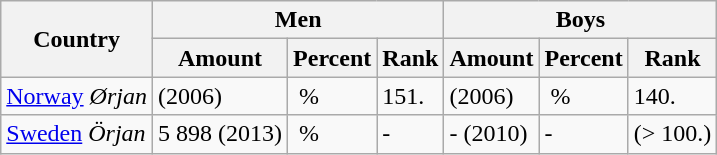<table class="wikitable">
<tr>
<th rowspan="2">Country</th>
<th colspan="3">Men</th>
<th colspan="4">Boys</th>
</tr>
<tr>
<th>Amount</th>
<th>Percent</th>
<th>Rank</th>
<th>Amount</th>
<th>Percent</th>
<th>Rank</th>
</tr>
<tr>
<td><a href='#'>Norway</a> <em>Ørjan</em></td>
<td> (2006)</td>
<td> %</td>
<td>151.</td>
<td> (2006)</td>
<td> %</td>
<td>140.</td>
</tr>
<tr>
<td><a href='#'>Sweden</a> <em>Örjan</em></td>
<td>5 898 (2013)</td>
<td> %</td>
<td>-</td>
<td>- (2010)</td>
<td>-</td>
<td>(> 100.)</td>
</tr>
</table>
